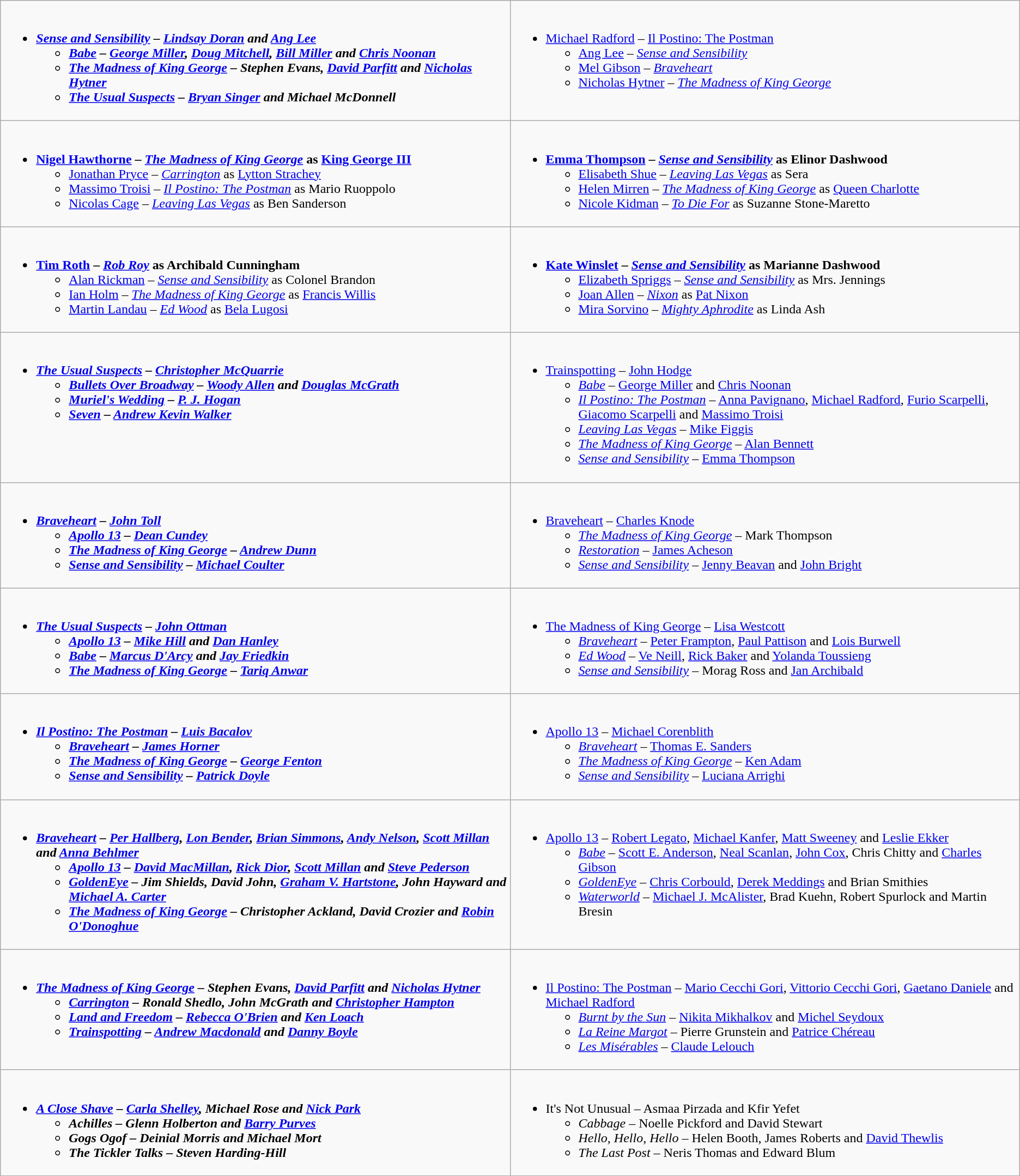<table class=wikitable>
<tr>
<td valign="top" width="50%"><br><ul><li><strong><em><a href='#'>Sense and Sensibility</a><em> – <a href='#'>Lindsay Doran</a> and <a href='#'>Ang Lee</a><strong><ul><li></em><a href='#'>Babe</a><em> – <a href='#'>George Miller</a>, <a href='#'>Doug Mitchell</a>, <a href='#'>Bill Miller</a> and <a href='#'>Chris Noonan</a></li><li></em><a href='#'>The Madness of King George</a><em> – Stephen Evans, <a href='#'>David Parfitt</a> and <a href='#'>Nicholas Hytner</a></li><li></em><a href='#'>The Usual Suspects</a><em> – <a href='#'>Bryan Singer</a> and Michael McDonnell</li></ul></li></ul></td>
<td valign="top" width="50%"><br><ul><li></strong><a href='#'>Michael Radford</a> – </em><a href='#'>Il Postino: The Postman</a></em></strong><ul><li><a href='#'>Ang Lee</a> – <em><a href='#'>Sense and Sensibility</a></em></li><li><a href='#'>Mel Gibson</a> – <em><a href='#'>Braveheart</a></em></li><li><a href='#'>Nicholas Hytner</a> – <em><a href='#'>The Madness of King George</a></em></li></ul></li></ul></td>
</tr>
<tr>
<td valign="top" width="50%"><br><ul><li><strong><a href='#'>Nigel Hawthorne</a> – <em><a href='#'>The Madness of King George</a></em> as <a href='#'>King George III</a></strong><ul><li><a href='#'>Jonathan Pryce</a> – <em><a href='#'>Carrington</a></em> as <a href='#'>Lytton Strachey</a></li><li><a href='#'>Massimo Troisi</a> – <em><a href='#'>Il Postino: The Postman</a></em> as Mario Ruoppolo</li><li><a href='#'>Nicolas Cage</a> – <em><a href='#'>Leaving Las Vegas</a></em> as Ben Sanderson</li></ul></li></ul></td>
<td valign="top" width="50%"><br><ul><li><strong><a href='#'>Emma Thompson</a> – <em><a href='#'>Sense and Sensibility</a></em> as Elinor Dashwood</strong><ul><li><a href='#'>Elisabeth Shue</a> – <em><a href='#'>Leaving Las Vegas</a></em> as Sera</li><li><a href='#'>Helen Mirren</a> – <em><a href='#'>The Madness of King George</a></em> as <a href='#'>Queen Charlotte</a></li><li><a href='#'>Nicole Kidman</a> – <em><a href='#'>To Die For</a></em> as Suzanne Stone-Maretto</li></ul></li></ul></td>
</tr>
<tr>
<td valign="top" width="50%"><br><ul><li><strong><a href='#'>Tim Roth</a> – <em><a href='#'>Rob Roy</a></em> as Archibald Cunningham</strong><ul><li><a href='#'>Alan Rickman</a> – <em><a href='#'>Sense and Sensibility</a></em> as Colonel Brandon</li><li><a href='#'>Ian Holm</a> – <em><a href='#'>The Madness of King George</a></em> as <a href='#'>Francis Willis</a></li><li><a href='#'>Martin Landau</a> – <em><a href='#'>Ed Wood</a></em> as <a href='#'>Bela Lugosi</a></li></ul></li></ul></td>
<td valign="top" width="50%"><br><ul><li><strong><a href='#'>Kate Winslet</a> – <em><a href='#'>Sense and Sensibility</a></em> as Marianne Dashwood</strong><ul><li><a href='#'>Elizabeth Spriggs</a> – <em><a href='#'>Sense and Sensibility</a></em> as Mrs. Jennings</li><li><a href='#'>Joan Allen</a> – <em><a href='#'>Nixon</a></em> as <a href='#'>Pat Nixon</a></li><li><a href='#'>Mira Sorvino</a> – <em><a href='#'>Mighty Aphrodite</a></em> as Linda Ash</li></ul></li></ul></td>
</tr>
<tr>
<td valign="top" width="50%"><br><ul><li><strong><em><a href='#'>The Usual Suspects</a><em> – <a href='#'>Christopher McQuarrie</a><strong><ul><li></em><a href='#'>Bullets Over Broadway</a><em> – <a href='#'>Woody Allen</a> and <a href='#'>Douglas McGrath</a></li><li></em><a href='#'>Muriel's Wedding</a><em> – <a href='#'>P. J. Hogan</a></li><li></em><a href='#'>Seven</a><em> – <a href='#'>Andrew Kevin Walker</a></li></ul></li></ul></td>
<td valign="top" width="50%"><br><ul><li></em></strong><a href='#'>Trainspotting</a></em> – <a href='#'>John Hodge</a></strong><ul><li><em><a href='#'>Babe</a></em> – <a href='#'>George Miller</a> and <a href='#'>Chris Noonan</a></li><li><em><a href='#'>Il Postino: The Postman</a></em> – <a href='#'>Anna Pavignano</a>, <a href='#'>Michael Radford</a>, <a href='#'>Furio Scarpelli</a>, <a href='#'>Giacomo Scarpelli</a> and <a href='#'>Massimo Troisi</a></li><li><em><a href='#'>Leaving Las Vegas</a></em> – <a href='#'>Mike Figgis</a></li><li><em><a href='#'>The Madness of King George</a></em> – <a href='#'>Alan Bennett</a></li><li><em><a href='#'>Sense and Sensibility</a></em> – <a href='#'>Emma Thompson</a></li></ul></li></ul></td>
</tr>
<tr>
<td valign="top" width="50%"><br><ul><li><strong><em><a href='#'>Braveheart</a><em> – <a href='#'>John Toll</a><strong><ul><li></em><a href='#'>Apollo 13</a><em> – <a href='#'>Dean Cundey</a></li><li></em><a href='#'>The Madness of King George</a><em> – <a href='#'>Andrew Dunn</a></li><li></em><a href='#'>Sense and Sensibility</a><em> – <a href='#'>Michael Coulter</a></li></ul></li></ul></td>
<td valign="top" width="50%"><br><ul><li></em></strong><a href='#'>Braveheart</a></em> – <a href='#'>Charles Knode</a></strong><ul><li><em><a href='#'>The Madness of King George</a></em> – Mark Thompson</li><li><em><a href='#'>Restoration</a></em> – <a href='#'>James Acheson</a></li><li><em><a href='#'>Sense and Sensibility</a></em> – <a href='#'>Jenny Beavan</a> and <a href='#'>John Bright</a></li></ul></li></ul></td>
</tr>
<tr>
<td valign="top" width="50%"><br><ul><li><strong><em><a href='#'>The Usual Suspects</a><em> – <a href='#'>John Ottman</a><strong><ul><li></em><a href='#'>Apollo 13</a><em> – <a href='#'>Mike Hill</a> and <a href='#'>Dan Hanley</a></li><li></em><a href='#'>Babe</a><em> – <a href='#'>Marcus D'Arcy</a> and <a href='#'>Jay Friedkin</a></li><li></em><a href='#'>The Madness of King George</a><em> – <a href='#'>Tariq Anwar</a></li></ul></li></ul></td>
<td valign="top" width="50%"><br><ul><li></em></strong><a href='#'>The Madness of King George</a></em> – <a href='#'>Lisa Westcott</a></strong><ul><li><em><a href='#'>Braveheart</a></em> – <a href='#'>Peter Frampton</a>, <a href='#'>Paul Pattison</a> and <a href='#'>Lois Burwell</a></li><li><em><a href='#'>Ed Wood</a></em> – <a href='#'>Ve Neill</a>, <a href='#'>Rick Baker</a> and <a href='#'>Yolanda Toussieng</a></li><li><em><a href='#'>Sense and Sensibility</a></em> – Morag Ross and <a href='#'>Jan Archibald</a></li></ul></li></ul></td>
</tr>
<tr>
<td valign="top" width="50%"><br><ul><li><strong><em><a href='#'>Il Postino: The Postman</a><em> – <a href='#'>Luis Bacalov</a><strong><ul><li></em><a href='#'>Braveheart</a><em> – <a href='#'>James Horner</a></li><li></em><a href='#'>The Madness of King George</a><em> – <a href='#'>George Fenton</a></li><li></em><a href='#'>Sense and Sensibility</a><em> – <a href='#'>Patrick Doyle</a></li></ul></li></ul></td>
<td valign="top" width="50%"><br><ul><li></em></strong><a href='#'>Apollo 13</a></em> – <a href='#'>Michael Corenblith</a></strong><ul><li><em><a href='#'>Braveheart</a></em> – <a href='#'>Thomas E. Sanders</a></li><li><em><a href='#'>The Madness of King George</a></em> – <a href='#'>Ken Adam</a></li><li><em><a href='#'>Sense and Sensibility</a></em> – <a href='#'>Luciana Arrighi</a></li></ul></li></ul></td>
</tr>
<tr>
<td valign="top" width="50%"><br><ul><li><strong><em><a href='#'>Braveheart</a><em> – <a href='#'>Per Hallberg</a>, <a href='#'>Lon Bender</a>, <a href='#'>Brian Simmons</a>, <a href='#'>Andy Nelson</a>, <a href='#'>Scott Millan</a> and <a href='#'>Anna Behlmer</a><strong><ul><li></em><a href='#'>Apollo 13</a><em> – <a href='#'>David MacMillan</a>, <a href='#'>Rick Dior</a>, <a href='#'>Scott Millan</a> and <a href='#'>Steve Pederson</a></li><li></em><a href='#'>GoldenEye</a><em> – Jim Shields, David John, <a href='#'>Graham V. Hartstone</a>, John Hayward and <a href='#'>Michael A. Carter</a></li><li></em><a href='#'>The Madness of King George</a><em> – Christopher Ackland, David Crozier and <a href='#'>Robin O'Donoghue</a></li></ul></li></ul></td>
<td valign="top" width="50%"><br><ul><li></em></strong><a href='#'>Apollo 13</a></em> – <a href='#'>Robert Legato</a>, <a href='#'>Michael Kanfer</a>, <a href='#'>Matt Sweeney</a> and <a href='#'>Leslie Ekker</a></strong><ul><li><em><a href='#'>Babe</a></em> – <a href='#'>Scott E. Anderson</a>, <a href='#'>Neal Scanlan</a>, <a href='#'>John Cox</a>, Chris Chitty and <a href='#'>Charles Gibson</a></li><li><em><a href='#'>GoldenEye</a></em> – <a href='#'>Chris Corbould</a>, <a href='#'>Derek Meddings</a> and Brian Smithies</li><li><em><a href='#'>Waterworld</a></em> – <a href='#'>Michael J. McAlister</a>, Brad Kuehn, Robert Spurlock and Martin Bresin</li></ul></li></ul></td>
</tr>
<tr>
<td valign="top" width="50%"><br><ul><li><strong><em><a href='#'>The Madness of King George</a><em> – Stephen Evans, <a href='#'>David Parfitt</a> and <a href='#'>Nicholas Hytner</a><strong><ul><li></em><a href='#'>Carrington</a><em> – Ronald Shedlo, John McGrath and <a href='#'>Christopher Hampton</a></li><li></em><a href='#'>Land and Freedom</a><em> – <a href='#'>Rebecca O'Brien</a> and <a href='#'>Ken Loach</a></li><li></em><a href='#'>Trainspotting</a><em> – <a href='#'>Andrew Macdonald</a> and <a href='#'>Danny Boyle</a></li></ul></li></ul></td>
<td valign="top" width="50%"><br><ul><li></em></strong><a href='#'>Il Postino: The Postman</a></em> – <a href='#'>Mario Cecchi Gori</a>, <a href='#'>Vittorio Cecchi Gori</a>, <a href='#'>Gaetano Daniele</a> and <a href='#'>Michael Radford</a></strong><ul><li><em><a href='#'>Burnt by the Sun</a></em> – <a href='#'>Nikita Mikhalkov</a> and <a href='#'>Michel Seydoux</a></li><li><em><a href='#'>La Reine Margot</a></em> – Pierre Grunstein and <a href='#'>Patrice Chéreau</a></li><li><em><a href='#'>Les Misérables</a></em> – <a href='#'>Claude Lelouch</a></li></ul></li></ul></td>
</tr>
<tr>
<td valign="top" width="50%"><br><ul><li><strong><em><a href='#'>A Close Shave</a><em> – <a href='#'>Carla Shelley</a>, Michael Rose and <a href='#'>Nick Park</a><strong><ul><li></em>Achilles<em> – Glenn Holberton and <a href='#'>Barry Purves</a></li><li></em>Gogs Ogof<em> – Deinial Morris and Michael Mort</li><li></em>The Tickler Talks<em> – Steven Harding-Hill</li></ul></li></ul></td>
<td valign="top" width="50%"><br><ul><li></em></strong>It's Not Unusual</em> – Asmaa Pirzada and Kfir Yefet</strong><ul><li><em>Cabbage</em> – Noelle Pickford and David Stewart</li><li><em>Hello, Hello, Hello</em> – Helen Booth, James Roberts and <a href='#'>David Thewlis</a></li><li><em>The Last Post</em> – Neris Thomas and Edward Blum</li></ul></li></ul></td>
</tr>
</table>
